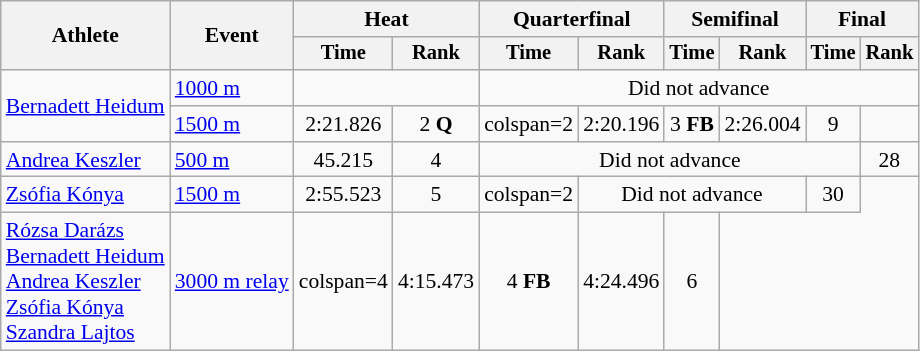<table class="wikitable" style="font-size:90%">
<tr>
<th rowspan=2>Athlete</th>
<th rowspan=2>Event</th>
<th colspan=2>Heat</th>
<th colspan=2>Quarterfinal</th>
<th colspan=2>Semifinal</th>
<th colspan=2>Final</th>
</tr>
<tr style="font-size:95%">
<th>Time</th>
<th>Rank</th>
<th>Time</th>
<th>Rank</th>
<th>Time</th>
<th>Rank</th>
<th>Time</th>
<th>Rank</th>
</tr>
<tr align=center>
<td align=left rowspan=2><a href='#'>Bernadett Heidum</a></td>
<td align=left><a href='#'>1000 m</a></td>
<td colspan=2></td>
<td colspan=6>Did not advance</td>
</tr>
<tr align=center>
<td align=left><a href='#'>1500 m</a></td>
<td>2:21.826</td>
<td>2 <strong>Q</strong></td>
<td>colspan=2 </td>
<td>2:20.196</td>
<td>3 <strong>FB</strong></td>
<td>2:26.004</td>
<td>9</td>
</tr>
<tr align=center>
<td align=left><a href='#'>Andrea Keszler</a></td>
<td align=left><a href='#'>500 m</a></td>
<td>45.215</td>
<td>4</td>
<td colspan=5>Did not advance</td>
<td>28</td>
</tr>
<tr align=center>
<td align=left><a href='#'>Zsófia Kónya</a></td>
<td align=left><a href='#'>1500 m</a></td>
<td>2:55.523</td>
<td>5</td>
<td>colspan=2 </td>
<td colspan=3>Did not advance</td>
<td>30</td>
</tr>
<tr align=center>
<td align=left><a href='#'>Rózsa Darázs</a><br><a href='#'>Bernadett Heidum</a><br><a href='#'>Andrea Keszler</a><br><a href='#'>Zsófia Kónya</a><br><a href='#'>Szandra Lajtos</a></td>
<td align=left><a href='#'>3000 m relay</a></td>
<td>colspan=4 </td>
<td>4:15.473</td>
<td>4 <strong>FB</strong></td>
<td>4:24.496</td>
<td>6</td>
</tr>
</table>
